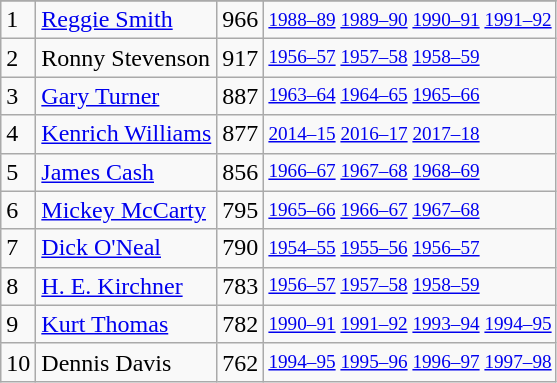<table class="wikitable">
<tr>
</tr>
<tr>
<td>1</td>
<td><a href='#'>Reggie Smith</a></td>
<td>966</td>
<td style="font-size:80%;"><a href='#'>1988–89</a> <a href='#'>1989–90</a> <a href='#'>1990–91</a> <a href='#'>1991–92</a></td>
</tr>
<tr>
<td>2</td>
<td>Ronny Stevenson</td>
<td>917</td>
<td style="font-size:80%;"><a href='#'>1956–57</a> <a href='#'>1957–58</a> <a href='#'>1958–59</a></td>
</tr>
<tr>
<td>3</td>
<td><a href='#'>Gary Turner</a></td>
<td>887</td>
<td style="font-size:80%;"><a href='#'>1963–64</a> <a href='#'>1964–65</a> <a href='#'>1965–66</a></td>
</tr>
<tr>
<td>4</td>
<td><a href='#'>Kenrich Williams</a></td>
<td>877</td>
<td style="font-size:80%;"><a href='#'>2014–15</a> <a href='#'>2016–17</a> <a href='#'>2017–18</a></td>
</tr>
<tr>
<td>5</td>
<td><a href='#'>James Cash</a></td>
<td>856</td>
<td style="font-size:80%;"><a href='#'>1966–67</a> <a href='#'>1967–68</a> <a href='#'>1968–69</a></td>
</tr>
<tr>
<td>6</td>
<td><a href='#'>Mickey McCarty</a></td>
<td>795</td>
<td style="font-size:80%;"><a href='#'>1965–66</a> <a href='#'>1966–67</a> <a href='#'>1967–68</a></td>
</tr>
<tr>
<td>7</td>
<td><a href='#'>Dick O'Neal</a></td>
<td>790</td>
<td style="font-size:80%;"><a href='#'>1954–55</a> <a href='#'>1955–56</a> <a href='#'>1956–57</a></td>
</tr>
<tr>
<td>8</td>
<td><a href='#'>H. E. Kirchner</a></td>
<td>783</td>
<td style="font-size:80%;"><a href='#'>1956–57</a> <a href='#'>1957–58</a> <a href='#'>1958–59</a></td>
</tr>
<tr>
<td>9</td>
<td><a href='#'>Kurt Thomas</a></td>
<td>782</td>
<td style="font-size:80%;"><a href='#'>1990–91</a> <a href='#'>1991–92</a> <a href='#'>1993–94</a> <a href='#'>1994–95</a></td>
</tr>
<tr>
<td>10</td>
<td>Dennis Davis</td>
<td>762</td>
<td style="font-size:80%;"><a href='#'>1994–95</a> <a href='#'>1995–96</a> <a href='#'>1996–97</a> <a href='#'>1997–98</a></td>
</tr>
</table>
